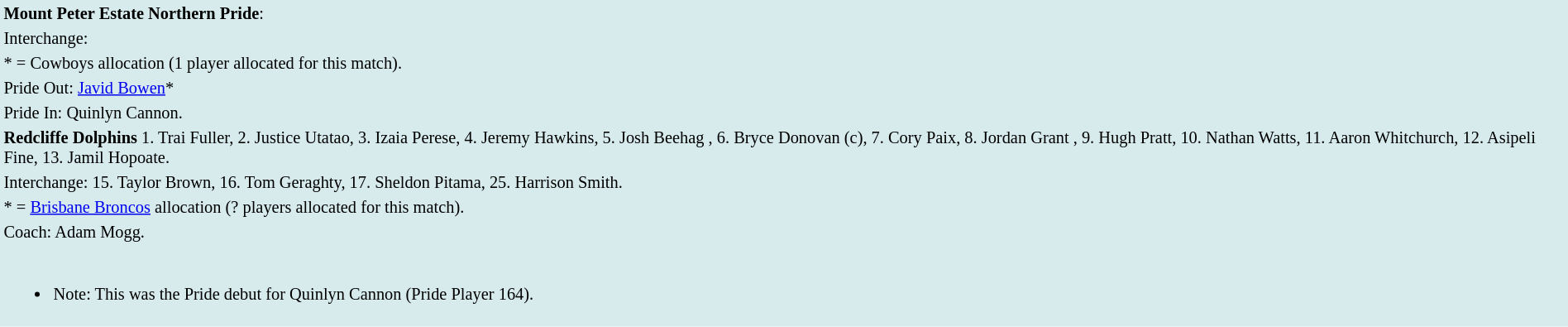<table style="background:#d7ebed; font-size:85%; width:100%;">
<tr>
<td><strong>Mount Peter Estate Northern Pride</strong>:             </td>
</tr>
<tr>
<td>Interchange:    </td>
</tr>
<tr>
<td>* = Cowboys allocation (1 player allocated for this match).</td>
</tr>
<tr>
<td>Pride Out: <a href='#'>Javid Bowen</a>*</td>
</tr>
<tr>
<td>Pride In: Quinlyn Cannon.</td>
</tr>
<tr>
<td><strong>Redcliffe Dolphins</strong> 1. Trai Fuller, 2. Justice Utatao, 3. Izaia Perese, 4. Jeremy Hawkins, 5. Josh Beehag    , 6. Bryce Donovan (c), 7. Cory Paix, 8. Jordan Grant    , 9. Hugh Pratt, 10. Nathan Watts, 11. Aaron Whitchurch, 12. Asipeli Fine, 13. Jamil Hopoate.</td>
</tr>
<tr>
<td>Interchange: 15. Taylor Brown, 16. Tom Geraghty, 17. Sheldon Pitama, 25. Harrison Smith.</td>
</tr>
<tr>
<td>* = <a href='#'>Brisbane Broncos</a> allocation (? players allocated for this match).</td>
</tr>
<tr>
<td>Coach: Adam Mogg.</td>
</tr>
<tr>
<td><br><ul><li>Note: This was the Pride debut for Quinlyn Cannon (Pride Player 164).</li></ul></td>
</tr>
<tr>
</tr>
</table>
